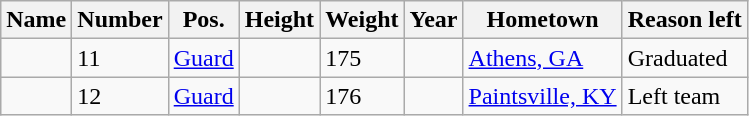<table class="wikitable sortable" border="1">
<tr>
<th>Name</th>
<th>Number</th>
<th>Pos.</th>
<th>Height</th>
<th>Weight</th>
<th>Year</th>
<th>Hometown</th>
<th class="unsortable">Reason left</th>
</tr>
<tr>
<td></td>
<td>11</td>
<td><a href='#'>Guard</a></td>
<td></td>
<td>175</td>
<td></td>
<td><a href='#'>Athens, GA</a></td>
<td>Graduated</td>
</tr>
<tr>
<td></td>
<td>12</td>
<td><a href='#'>Guard</a></td>
<td></td>
<td>176</td>
<td></td>
<td><a href='#'>Paintsville, KY</a></td>
<td>Left team</td>
</tr>
</table>
